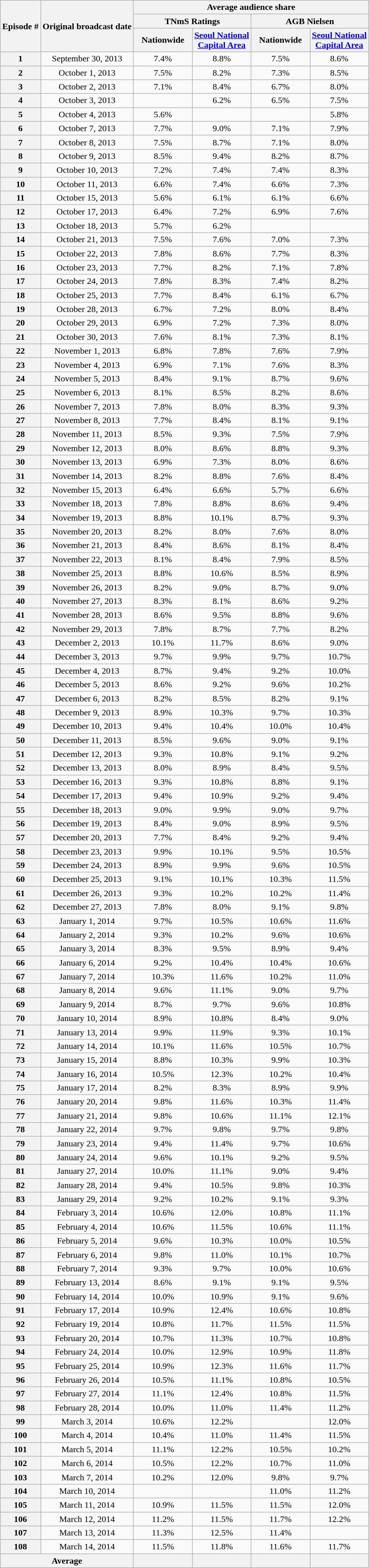<table class="wikitable" style="text-align:center">
<tr>
<th rowspan="3">Episode #</th>
<th rowspan="3">Original broadcast date</th>
<th colspan="4">Average audience share</th>
</tr>
<tr>
<th colspan="2">TNmS Ratings</th>
<th colspan="2">AGB Nielsen</th>
</tr>
<tr>
<th width=100>Nationwide</th>
<th width=100><a href='#'>Seoul National Capital Area</a></th>
<th width=100>Nationwide</th>
<th width=100><a href='#'>Seoul National Capital Area</a></th>
</tr>
<tr>
<th>1</th>
<td>September 30, 2013</td>
<td>7.4%</td>
<td>8.8%</td>
<td>7.5%</td>
<td>8.6%</td>
</tr>
<tr>
<th>2</th>
<td>October 1, 2013</td>
<td>7.5%</td>
<td>8.2%</td>
<td>7.3%</td>
<td>8.5%</td>
</tr>
<tr>
<th>3</th>
<td>October 2, 2013</td>
<td>7.1%</td>
<td>8.4%</td>
<td>6.7%</td>
<td>8.0%</td>
</tr>
<tr>
<th>4</th>
<td>October 3, 2013</td>
<td></td>
<td>6.2%</td>
<td>6.5%</td>
<td>7.5%</td>
</tr>
<tr>
<th>5</th>
<td>October 4, 2013</td>
<td>5.6%</td>
<td></td>
<td></td>
<td>5.8%</td>
</tr>
<tr>
<th>6</th>
<td>October 7, 2013</td>
<td>7.7%</td>
<td>9.0%</td>
<td>7.1%</td>
<td>7.9%</td>
</tr>
<tr>
<th>7</th>
<td>October 8, 2013</td>
<td>7.5%</td>
<td>8.7%</td>
<td>7.1%</td>
<td>8.0%</td>
</tr>
<tr>
<th>8</th>
<td>October 9, 2013</td>
<td>8.5%</td>
<td>9.4%</td>
<td>8.2%</td>
<td>8.7%</td>
</tr>
<tr>
<th>9</th>
<td>October 10, 2013</td>
<td>7.2%</td>
<td>7.4%</td>
<td>7.4%</td>
<td>8.3%</td>
</tr>
<tr>
<th>10</th>
<td>October 11, 2013</td>
<td>6.6%</td>
<td>7.4%</td>
<td>6.6%</td>
<td>7.3%</td>
</tr>
<tr>
<th>11</th>
<td>October 15, 2013</td>
<td>5.6%</td>
<td>6.1%</td>
<td>6.1%</td>
<td>6.6%</td>
</tr>
<tr>
<th>12</th>
<td>October 17, 2013</td>
<td>6.4%</td>
<td>7.2%</td>
<td>6.9%</td>
<td>7.6%</td>
</tr>
<tr>
<th>13</th>
<td>October 18, 2013</td>
<td>5.7%</td>
<td>6.2%</td>
<td></td>
<td></td>
</tr>
<tr>
<th>14</th>
<td>October 21, 2013</td>
<td>7.5%</td>
<td>7.6%</td>
<td>7.0%</td>
<td>7.3%</td>
</tr>
<tr>
<th>15</th>
<td>October 22, 2013</td>
<td>7.8%</td>
<td>8.6%</td>
<td>7.7%</td>
<td>8.3%</td>
</tr>
<tr>
<th>16</th>
<td>October 23, 2013</td>
<td>7.7%</td>
<td>8.2%</td>
<td>7.1%</td>
<td>7.8%</td>
</tr>
<tr>
<th>17</th>
<td>October 24, 2013</td>
<td>7.8%</td>
<td>8.3%</td>
<td>7.4%</td>
<td>8.2%</td>
</tr>
<tr>
<th>18</th>
<td>October 25, 2013</td>
<td>7.7%</td>
<td>8.4%</td>
<td>6.1%</td>
<td>6.7%</td>
</tr>
<tr>
<th>19</th>
<td>October 28, 2013</td>
<td>6.7%</td>
<td>7.2%</td>
<td>8.0%</td>
<td>8.4%</td>
</tr>
<tr>
<th>20</th>
<td>October 29, 2013</td>
<td>6.9%</td>
<td>7.2%</td>
<td>7.3%</td>
<td>8.0%</td>
</tr>
<tr>
<th>21</th>
<td>October 30, 2013</td>
<td>7.6%</td>
<td>8.1%</td>
<td>7.3%</td>
<td>8.1%</td>
</tr>
<tr>
<th>22</th>
<td>November 1, 2013</td>
<td>6.8%</td>
<td>7.8%</td>
<td>7.6%</td>
<td>7.9%</td>
</tr>
<tr>
<th>23</th>
<td>November 4, 2013</td>
<td>6.9%</td>
<td>7.1%</td>
<td>7.6%</td>
<td>8.3%</td>
</tr>
<tr>
<th>24</th>
<td>November 5, 2013</td>
<td>8.4%</td>
<td>9.1%</td>
<td>8.7%</td>
<td>9.6%</td>
</tr>
<tr>
<th>25</th>
<td>November 6, 2013</td>
<td>8.1%</td>
<td>8.5%</td>
<td>8.2%</td>
<td>8.6%</td>
</tr>
<tr>
<th>26</th>
<td>November 7, 2013</td>
<td>7.8%</td>
<td>8.0%</td>
<td>8.3%</td>
<td>9.3%</td>
</tr>
<tr>
<th>27</th>
<td>November 8, 2013</td>
<td>7.7%</td>
<td>8.4%</td>
<td>8.1%</td>
<td>9.1%</td>
</tr>
<tr>
<th>28</th>
<td>November 11, 2013</td>
<td>8.5%</td>
<td>9.3%</td>
<td>7.5%</td>
<td>7.9%</td>
</tr>
<tr>
<th>29</th>
<td>November 12, 2013</td>
<td>8.0%</td>
<td>8.6%</td>
<td>8.8%</td>
<td>9.3%</td>
</tr>
<tr>
<th>30</th>
<td>November 13, 2013</td>
<td>6.9%</td>
<td>7.3%</td>
<td>8.0%</td>
<td>8.6%</td>
</tr>
<tr>
<th>31</th>
<td>November 14, 2013</td>
<td>8.2%</td>
<td>8.8%</td>
<td>7.6%</td>
<td>8.4%</td>
</tr>
<tr>
<th>32</th>
<td>November 15, 2013</td>
<td>6.4%</td>
<td>6.6%</td>
<td>5.7%</td>
<td>6.6%</td>
</tr>
<tr>
<th>33</th>
<td>November 18, 2013</td>
<td>7.8%</td>
<td>8.8%</td>
<td>8.6%</td>
<td>9.4%</td>
</tr>
<tr>
<th>34</th>
<td>November 19, 2013</td>
<td>8.8%</td>
<td>10.1%</td>
<td>8.7%</td>
<td>9.3%</td>
</tr>
<tr>
<th>35</th>
<td>November 20, 2013</td>
<td>8.2%</td>
<td>8.0%</td>
<td>7.6%</td>
<td>8.0%</td>
</tr>
<tr>
<th>36</th>
<td>November 21, 2013</td>
<td>8.4%</td>
<td>8.6%</td>
<td>8.1%</td>
<td>8.4%</td>
</tr>
<tr>
<th>37</th>
<td>November 22, 2013</td>
<td>8.1%</td>
<td>8.4%</td>
<td>7.9%</td>
<td>8.5%</td>
</tr>
<tr>
<th>38</th>
<td>November 25, 2013</td>
<td>8.8%</td>
<td>10.6%</td>
<td>8.5%</td>
<td>8.9%</td>
</tr>
<tr>
<th>39</th>
<td>November 26, 2013</td>
<td>8.2%</td>
<td>9.0%</td>
<td>8.7%</td>
<td>9.0%</td>
</tr>
<tr>
<th>40</th>
<td>November 27, 2013</td>
<td>8.3%</td>
<td>8.1%</td>
<td>8.6%</td>
<td>9.2%</td>
</tr>
<tr>
<th>41</th>
<td>November 28, 2013</td>
<td>8.6%</td>
<td>9.5%</td>
<td>8.8%</td>
<td>9.6%</td>
</tr>
<tr>
<th>42</th>
<td>November 29, 2013</td>
<td>7.8%</td>
<td>8.7%</td>
<td>7.7%</td>
<td>8.2%</td>
</tr>
<tr>
<th>43</th>
<td>December 2, 2013</td>
<td>10.1%</td>
<td>11.7%</td>
<td>8.6%</td>
<td>9.0%</td>
</tr>
<tr>
<th>44</th>
<td>December 3, 2013</td>
<td>9.7%</td>
<td>9.9%</td>
<td>9.7%</td>
<td>10.7%</td>
</tr>
<tr>
<th>45</th>
<td>December 4, 2013</td>
<td>8.7%</td>
<td>9.4%</td>
<td>9.2%</td>
<td>10.0%</td>
</tr>
<tr>
<th>46</th>
<td>December 5, 2013</td>
<td>8.6%</td>
<td>9.2%</td>
<td>9.6%</td>
<td>10.2%</td>
</tr>
<tr>
<th>47</th>
<td>December 6, 2013</td>
<td>8.2%</td>
<td>8.5%</td>
<td>8.2%</td>
<td>9.1%</td>
</tr>
<tr>
<th>48</th>
<td>December 9, 2013</td>
<td>8.9%</td>
<td>10.3%</td>
<td>9.7%</td>
<td>10.3%</td>
</tr>
<tr>
<th>49</th>
<td>December 10, 2013</td>
<td>9.4%</td>
<td>10.4%</td>
<td>10.0%</td>
<td>10.4%</td>
</tr>
<tr>
<th>50</th>
<td>December 11, 2013</td>
<td>8.5%</td>
<td>9.6%</td>
<td>9.0%</td>
<td>9.1%</td>
</tr>
<tr>
<th>51</th>
<td>December 12, 2013</td>
<td>9.3%</td>
<td>10.8%</td>
<td>9.1%</td>
<td>9.2%</td>
</tr>
<tr>
<th>52</th>
<td>December 13, 2013</td>
<td>8.0%</td>
<td>8.9%</td>
<td>8.4%</td>
<td>9.5%</td>
</tr>
<tr>
<th>53</th>
<td>December 16, 2013</td>
<td>9.3%</td>
<td>10.8%</td>
<td>8.8%</td>
<td>9.1%</td>
</tr>
<tr>
<th>54</th>
<td>December 17, 2013</td>
<td>9.4%</td>
<td>10.9%</td>
<td>9.2%</td>
<td>9.4%</td>
</tr>
<tr>
<th>55</th>
<td>December 18, 2013</td>
<td>9.0%</td>
<td>9.9%</td>
<td>9.0%</td>
<td>9.7%</td>
</tr>
<tr>
<th>56</th>
<td>December 19, 2013</td>
<td>8.4%</td>
<td>9.0%</td>
<td>8.9%</td>
<td>9.5%</td>
</tr>
<tr>
<th>57</th>
<td>December 20, 2013</td>
<td>7.7%</td>
<td>8.4%</td>
<td>9.2%</td>
<td>9.4%</td>
</tr>
<tr>
<th>58</th>
<td>December 23, 2013</td>
<td>9.9%</td>
<td>10.1%</td>
<td>9.5%</td>
<td>10.5%</td>
</tr>
<tr>
<th>59</th>
<td>December 24, 2013</td>
<td>8.9%</td>
<td>9.9%</td>
<td>9.6%</td>
<td>10.5%</td>
</tr>
<tr>
<th>60</th>
<td>December 25, 2013</td>
<td>9.1%</td>
<td>10.1%</td>
<td>10.3%</td>
<td>11.5%</td>
</tr>
<tr>
<th>61</th>
<td>December 26, 2013</td>
<td>9.3%</td>
<td>10.2%</td>
<td>10.2%</td>
<td>11.4%</td>
</tr>
<tr>
<th>62</th>
<td>December 27, 2013</td>
<td>7.8%</td>
<td>8.0%</td>
<td>9.1%</td>
<td>9.8%</td>
</tr>
<tr>
<th>63</th>
<td>January 1, 2014</td>
<td>9.7%</td>
<td>10.5%</td>
<td>10.6%</td>
<td>11.6%</td>
</tr>
<tr>
<th>64</th>
<td>January 2, 2014</td>
<td>9.3%</td>
<td>10.2%</td>
<td>9.6%</td>
<td>10.6%</td>
</tr>
<tr>
<th>65</th>
<td>January 3, 2014</td>
<td>8.3%</td>
<td>9.5%</td>
<td>8.9%</td>
<td>9.4%</td>
</tr>
<tr>
<th>66</th>
<td>January 6, 2014</td>
<td>9.2%</td>
<td>10.4%</td>
<td>10.4%</td>
<td>10.6%</td>
</tr>
<tr>
<th>67</th>
<td>January 7, 2014</td>
<td>10.3%</td>
<td>11.6%</td>
<td>10.2%</td>
<td>11.0%</td>
</tr>
<tr>
<th>68</th>
<td>January 8, 2014</td>
<td>9.6%</td>
<td>11.1%</td>
<td>9.0%</td>
<td>9.7%</td>
</tr>
<tr>
<th>69</th>
<td>January 9, 2014</td>
<td>8.7%</td>
<td>9.7%</td>
<td>9.6%</td>
<td>10.8%</td>
</tr>
<tr>
<th>70</th>
<td>January 10, 2014</td>
<td>8.9%</td>
<td>10.8%</td>
<td>8.4%</td>
<td>9.0%</td>
</tr>
<tr>
<th>71</th>
<td>January 13, 2014</td>
<td>9.9%</td>
<td>11.9%</td>
<td>9.3%</td>
<td>10.1%</td>
</tr>
<tr>
<th>72</th>
<td>January 14, 2014</td>
<td>10.1%</td>
<td>11.6%</td>
<td>10.5%</td>
<td>10.7%</td>
</tr>
<tr>
<th>73</th>
<td>January 15, 2014</td>
<td>8.8%</td>
<td>10.3%</td>
<td>9.9%</td>
<td>10.3%</td>
</tr>
<tr>
<th>74</th>
<td>January 16, 2014</td>
<td>10.5%</td>
<td>12.3%</td>
<td>10.2%</td>
<td>10.4%</td>
</tr>
<tr>
<th>75</th>
<td>January 17, 2014</td>
<td>8.2%</td>
<td>8.3%</td>
<td>8.9%</td>
<td>9.9%</td>
</tr>
<tr>
<th>76</th>
<td>January 20, 2014</td>
<td>9.8%</td>
<td>11.6%</td>
<td>10.3%</td>
<td>11.4%</td>
</tr>
<tr>
<th>77</th>
<td>January 21, 2014</td>
<td>9.8%</td>
<td>10.6%</td>
<td>11.1%</td>
<td>12.1%</td>
</tr>
<tr>
<th>78</th>
<td>January 22, 2014</td>
<td>9.7%</td>
<td>9.8%</td>
<td>9.7%</td>
<td>9.8%</td>
</tr>
<tr>
<th>79</th>
<td>January 23, 2014</td>
<td>9.4%</td>
<td>11.4%</td>
<td>9.7%</td>
<td>10.6%</td>
</tr>
<tr>
<th>80</th>
<td>January 24, 2014</td>
<td>9.6%</td>
<td>10.1%</td>
<td>9.2%</td>
<td>9.5%</td>
</tr>
<tr>
<th>81</th>
<td>January 27, 2014</td>
<td>10.0%</td>
<td>11.1%</td>
<td>9.0%</td>
<td>9.4%</td>
</tr>
<tr>
<th>82</th>
<td>January 28, 2014</td>
<td>9.4%</td>
<td>10.5%</td>
<td>9.8%</td>
<td>10.3%</td>
</tr>
<tr>
<th>83</th>
<td>January 29, 2014</td>
<td>9.2%</td>
<td>10.2%</td>
<td>9.1%</td>
<td>9.3%</td>
</tr>
<tr>
<th>84</th>
<td>February 3, 2014</td>
<td>10.6%</td>
<td>12.0%</td>
<td>10.8%</td>
<td>11.1%</td>
</tr>
<tr>
<th>85</th>
<td>February 4, 2014</td>
<td>10.6%</td>
<td>11.5%</td>
<td>10.6%</td>
<td>11.1%</td>
</tr>
<tr>
<th>86</th>
<td>February 5, 2014</td>
<td>9.6%</td>
<td>10.3%</td>
<td>10.0%</td>
<td>10.5%</td>
</tr>
<tr>
<th>87</th>
<td>February 6, 2014</td>
<td>9.8%</td>
<td>11.0%</td>
<td>10.1%</td>
<td>10.7%</td>
</tr>
<tr>
<th>88</th>
<td>February 7, 2014</td>
<td>9.3%</td>
<td>9.7%</td>
<td>10.0%</td>
<td>10.6%</td>
</tr>
<tr>
<th>89</th>
<td>February 13, 2014</td>
<td>8.6%</td>
<td>9.1%</td>
<td>9.1%</td>
<td>9.5%</td>
</tr>
<tr>
<th>90</th>
<td>February 14, 2014</td>
<td>10.0%</td>
<td>10.9%</td>
<td>9.1%</td>
<td>9.6%</td>
</tr>
<tr>
<th>91</th>
<td>February 17, 2014</td>
<td>10.9%</td>
<td>12.4%</td>
<td>10.6%</td>
<td>10.8%</td>
</tr>
<tr>
<th>92</th>
<td>February 19, 2014</td>
<td>10.8%</td>
<td>11.7%</td>
<td>11.5%</td>
<td>11.5%</td>
</tr>
<tr>
<th>93</th>
<td>February 20, 2014</td>
<td>10.7%</td>
<td>11.3%</td>
<td>10.7%</td>
<td>10.8%</td>
</tr>
<tr>
<th>94</th>
<td>February 24, 2014</td>
<td>10.0%</td>
<td>12.9%</td>
<td>10.9%</td>
<td>11.8%</td>
</tr>
<tr>
<th>95</th>
<td>February 25, 2014</td>
<td>10.9%</td>
<td>12.3%</td>
<td>11.6%</td>
<td>11.7%</td>
</tr>
<tr>
<th>96</th>
<td>February 26, 2014</td>
<td>10.5%</td>
<td>11.1%</td>
<td>10.8%</td>
<td>10.5%</td>
</tr>
<tr>
<th>97</th>
<td>February 27, 2014</td>
<td>11.1%</td>
<td>12.4%</td>
<td>10.8%</td>
<td>11.5%</td>
</tr>
<tr>
<th>98</th>
<td>February 28, 2014</td>
<td>10.0%</td>
<td>11.0%</td>
<td>11.4%</td>
<td>11.2%</td>
</tr>
<tr>
<th>99</th>
<td>March 3, 2014</td>
<td>10.6%</td>
<td>12.2%</td>
<td></td>
<td>12.0%</td>
</tr>
<tr>
<th>100</th>
<td>March 4, 2014</td>
<td>10.4%</td>
<td>11.0%</td>
<td>11.4%</td>
<td>11.5%</td>
</tr>
<tr>
<th>101</th>
<td>March 5, 2014</td>
<td>11.1%</td>
<td>12.2%</td>
<td>10.5%</td>
<td>10.2%</td>
</tr>
<tr>
<th>102</th>
<td>March 6, 2014</td>
<td>10.5%</td>
<td>12.2%</td>
<td>10.7%</td>
<td>11.0%</td>
</tr>
<tr>
<th>103</th>
<td>March 7, 2014</td>
<td>10.2%</td>
<td>12.0%</td>
<td>9.8%</td>
<td>9.7%</td>
</tr>
<tr>
<th>104</th>
<td>March 10, 2014</td>
<td></td>
<td></td>
<td>11.0%</td>
<td>11.2%</td>
</tr>
<tr>
<th>105</th>
<td>March 11, 2014</td>
<td>10.9%</td>
<td>11.5%</td>
<td>11.5%</td>
<td>12.0%</td>
</tr>
<tr>
<th>106</th>
<td>March 12, 2014</td>
<td>11.2%</td>
<td>11.5%</td>
<td>11.7%</td>
<td>12.2%</td>
</tr>
<tr>
<th>107</th>
<td>March 13, 2014</td>
<td>11.3%</td>
<td>12.5%</td>
<td>11.4%</td>
<td></td>
</tr>
<tr>
<th>108</th>
<td>March 14, 2014</td>
<td>11.5%</td>
<td>11.8%</td>
<td>11.6%</td>
<td>11.7%</td>
</tr>
<tr>
<th colspan=2>Average</th>
<th></th>
<th></th>
<th></th>
<th></th>
</tr>
</table>
